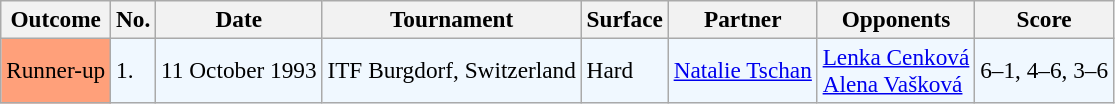<table class="wikitable" style="font-size:97%">
<tr>
<th>Outcome</th>
<th>No.</th>
<th>Date</th>
<th>Tournament</th>
<th>Surface</th>
<th>Partner</th>
<th>Opponents</th>
<th>Score</th>
</tr>
<tr style="background:#f0f8ff;">
<td bgcolor="FFA07A">Runner-up</td>
<td>1.</td>
<td>11 October 1993</td>
<td>ITF Burgdorf, Switzerland</td>
<td>Hard</td>
<td> <a href='#'>Natalie Tschan</a></td>
<td> <a href='#'>Lenka Cenková</a> <br>  <a href='#'>Alena Vašková</a></td>
<td>6–1, 4–6, 3–6</td>
</tr>
</table>
